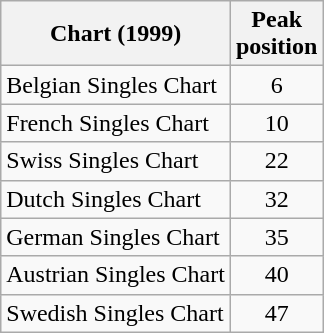<table class="wikitable">
<tr>
<th align="center">Chart (1999)</th>
<th align="center">Peak<br>position</th>
</tr>
<tr>
<td align="left">Belgian Singles Chart</td>
<td align="center">6</td>
</tr>
<tr>
<td align="left">French Singles Chart</td>
<td align="center">10</td>
</tr>
<tr>
<td align="left">Swiss Singles Chart</td>
<td align="center">22</td>
</tr>
<tr>
<td align="left">Dutch Singles Chart</td>
<td align="center">32</td>
</tr>
<tr>
<td align="left">German Singles Chart</td>
<td align="center">35</td>
</tr>
<tr>
<td align="left">Austrian Singles Chart</td>
<td align="center">40</td>
</tr>
<tr>
<td align="left">Swedish Singles Chart</td>
<td align="center">47</td>
</tr>
</table>
